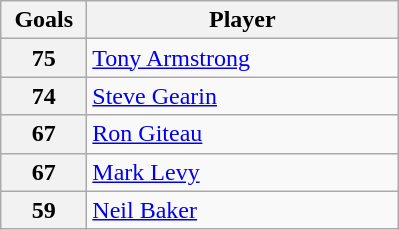<table class="wikitable" style="text-align:left;">
<tr>
<th width=50>Goals</th>
<th width=200>Player</th>
</tr>
<tr>
<th>75</th>
<td> <a href='#'>Tony Armstrong</a></td>
</tr>
<tr>
<th>74</th>
<td> <a href='#'>Steve Gearin</a></td>
</tr>
<tr>
<th>67</th>
<td> <a href='#'>Ron Giteau</a></td>
</tr>
<tr>
<th>67</th>
<td> <a href='#'>Mark Levy</a></td>
</tr>
<tr>
<th>59</th>
<td> <a href='#'>Neil Baker</a></td>
</tr>
</table>
